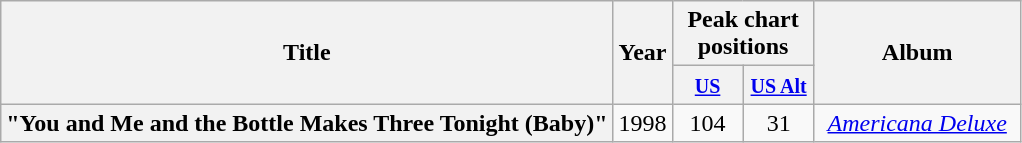<table class="wikitable plainrowheaders" style="text-align:center;">
<tr>
<th rowspan="2">Title</th>
<th rowspan="2">Year</th>
<th colspan="2">Peak chart positions</th>
<th rowspan="2" width="130">Album</th>
</tr>
<tr>
<th width="40"><small><a href='#'>US</a></small><br></th>
<th width="40"><small><a href='#'>US Alt</a></small><br></th>
</tr>
<tr>
<th scope="row">"You and Me and the Bottle Makes Three Tonight (Baby)"</th>
<td align="center">1998</td>
<td>104</td>
<td>31</td>
<td><em><a href='#'>Americana Deluxe</a></em></td>
</tr>
</table>
